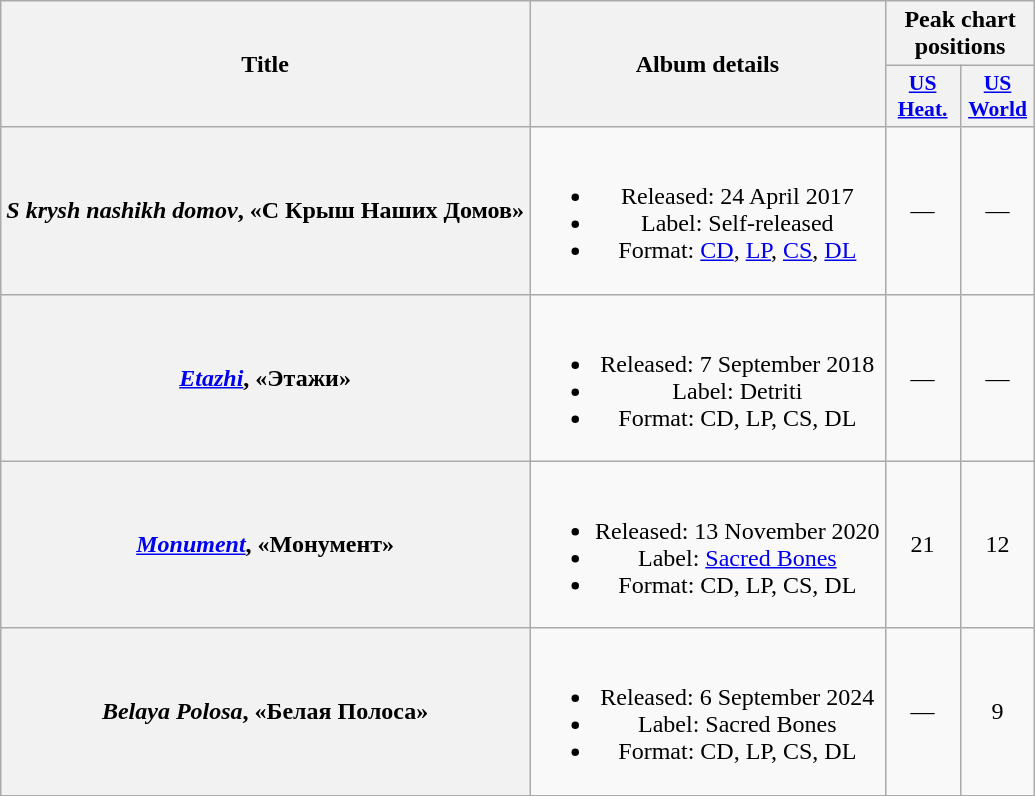<table class="wikitable plainrowheaders" style="text-align:center;">
<tr>
<th scope="col" rowspan="2">Title</th>
<th scope="col" rowspan="2">Album details</th>
<th scope="col" colspan="2">Peak chart positions</th>
</tr>
<tr>
<th scope="col" style="width:3em;font-size:90%;"><a href='#'>US<br>Heat.</a><br></th>
<th scope="col" style="width:3em;font-size:90%;"><a href='#'>US<br>World</a><br></th>
</tr>
<tr>
<th scope="row"><em>S krysh nashikh domov</em>, «С Крыш Наших Домов»</th>
<td><br><ul><li>Released: 24 April 2017</li><li>Label: Self-released</li><li>Format: <a href='#'>CD</a>, <a href='#'>LP</a>, <a href='#'>CS</a>, <a href='#'>DL</a></li></ul></td>
<td>—</td>
<td>—</td>
</tr>
<tr>
<th scope="row"><em><a href='#'>Etazhi</a></em>, «Этажи»</th>
<td><br><ul><li>Released: 7 September 2018</li><li>Label: Detriti</li><li>Format: CD, LP, CS, DL</li></ul></td>
<td>—</td>
<td>—</td>
</tr>
<tr>
<th scope="row"><em><a href='#'>Monument</a></em>, «Монумент»</th>
<td><br><ul><li>Released: 13 November 2020</li><li>Label: <a href='#'>Sacred Bones</a></li><li>Format: CD, LP, CS, DL</li></ul></td>
<td>21</td>
<td>12</td>
</tr>
<tr>
<th scope="row"><em>Belaya Polosa</em>, «Белая Полоса»</th>
<td><br><ul><li>Released: 6 September 2024</li><li>Label: Sacred Bones</li><li>Format: CD, LP, CS, DL</li></ul></td>
<td>—</td>
<td>9</td>
</tr>
<tr>
</tr>
</table>
